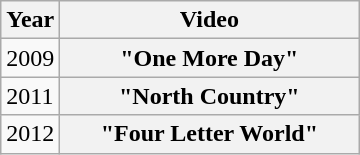<table class="wikitable plainrowheaders">
<tr>
<th>Year</th>
<th style="width:12em;">Video</th>
</tr>
<tr>
<td>2009</td>
<th scope="row">"One More Day"</th>
</tr>
<tr>
<td>2011</td>
<th scope="row">"North Country"</th>
</tr>
<tr>
<td>2012</td>
<th scope="row">"Four Letter World"</th>
</tr>
</table>
